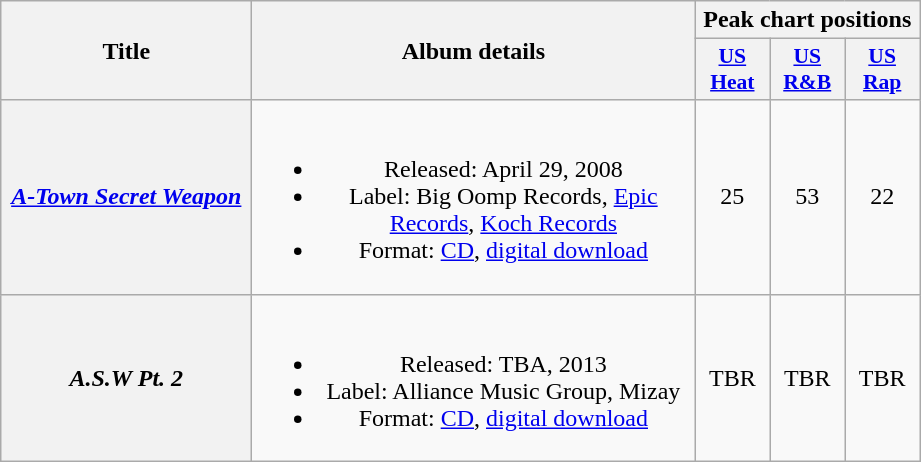<table class="wikitable plainrowheaders" style="text-align:center;">
<tr>
<th scope="col" rowspan="2" style="width:10em;">Title</th>
<th scope="col" rowspan="2" style="width:18em;">Album details</th>
<th scope="col" colspan="3">Peak chart positions</th>
</tr>
<tr>
<th scope="col" style="width:3em;font-size:90%;"><a href='#'>US Heat</a><br></th>
<th scope="col" style="width:3em;font-size:90%;"><a href='#'>US<br>R&B</a><br></th>
<th scope="col" style="width:3em;font-size:90%;"><a href='#'>US<br>Rap</a><br></th>
</tr>
<tr>
<th scope="row"><em><a href='#'>A-Town Secret Weapon</a></em></th>
<td><br><ul><li>Released: April 29, 2008</li><li>Label: Big Oomp Records, <a href='#'>Epic Records</a>, <a href='#'>Koch Records</a></li><li>Format: <a href='#'>CD</a>, <a href='#'>digital download</a></li></ul></td>
<td>25</td>
<td>53</td>
<td>22</td>
</tr>
<tr>
<th scope="row"><em>A.S.W Pt. 2</em></th>
<td><br><ul><li>Released: TBA, 2013</li><li>Label: Alliance Music Group, Mizay</li><li>Format: <a href='#'>CD</a>, <a href='#'>digital download</a></li></ul></td>
<td>TBR</td>
<td>TBR</td>
<td>TBR</td>
</tr>
</table>
